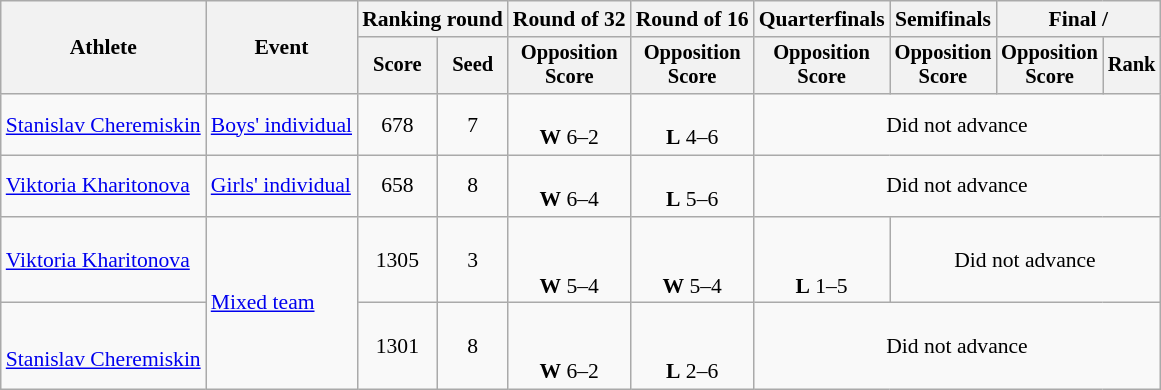<table class="wikitable" style="text-align:center;font-size:90%">
<tr>
<th rowspan=2>Athlete</th>
<th rowspan=2>Event</th>
<th colspan=2>Ranking round</th>
<th>Round of 32</th>
<th>Round of 16</th>
<th>Quarterfinals</th>
<th>Semifinals</th>
<th colspan=2>Final / </th>
</tr>
<tr style="font-size:95%">
<th>Score</th>
<th>Seed</th>
<th>Opposition<br>Score</th>
<th>Opposition<br>Score</th>
<th>Opposition<br>Score</th>
<th>Opposition<br>Score</th>
<th>Opposition<br>Score</th>
<th>Rank</th>
</tr>
<tr>
<td align=left><a href='#'>Stanislav Cheremiskin</a></td>
<td><a href='#'>Boys' individual</a></td>
<td>678</td>
<td>7</td>
<td><br><strong>W</strong> 6–2</td>
<td><br><strong>L</strong> 4–6</td>
<td colspan=4>Did not advance</td>
</tr>
<tr>
<td align=left><a href='#'>Viktoria Kharitonova</a></td>
<td align=left><a href='#'>Girls' individual</a></td>
<td>658</td>
<td>8</td>
<td><br><strong>W</strong> 6–4</td>
<td><br><strong>L</strong> 5–6</td>
<td colspan=4>Did not advance</td>
</tr>
<tr>
<td align=left><a href='#'>Viktoria Kharitonova</a><br></td>
<td rowspan=2 align=left><a href='#'>Mixed team</a></td>
<td>1305</td>
<td>3</td>
<td><br><br><strong>W</strong> 5–4</td>
<td><br><br><strong>W</strong> 5–4</td>
<td><br><br><strong>L</strong> 1–5</td>
<td colspan=3>Did not advance</td>
</tr>
<tr>
<td align=left><br><a href='#'>Stanislav Cheremiskin</a></td>
<td>1301</td>
<td>8</td>
<td><br><br><strong>W</strong> 6–2</td>
<td><br><br><strong>L</strong> 2–6</td>
<td colspan=4>Did not advance</td>
</tr>
</table>
